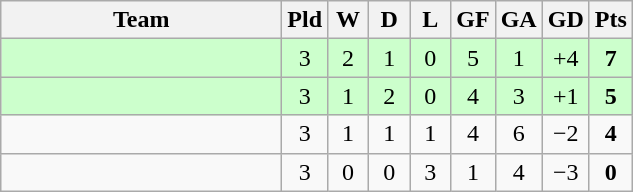<table class="wikitable" style="text-align:center;">
<tr>
<th width=180>Team</th>
<th width=20>Pld</th>
<th width=20>W</th>
<th width=20>D</th>
<th width=20>L</th>
<th width=20>GF</th>
<th width=20>GA</th>
<th width=20>GD</th>
<th width=20>Pts</th>
</tr>
<tr bgcolor=ccffcc>
<td align="left"></td>
<td>3</td>
<td>2</td>
<td>1</td>
<td>0</td>
<td>5</td>
<td>1</td>
<td>+4</td>
<td><strong>7</strong></td>
</tr>
<tr bgcolor=ccffcc>
<td align="left"><em></em></td>
<td>3</td>
<td>1</td>
<td>2</td>
<td>0</td>
<td>4</td>
<td>3</td>
<td>+1</td>
<td><strong>5</strong></td>
</tr>
<tr>
<td align="left"></td>
<td>3</td>
<td>1</td>
<td>1</td>
<td>1</td>
<td>4</td>
<td>6</td>
<td>−2</td>
<td><strong>4</strong></td>
</tr>
<tr>
<td align="left"></td>
<td>3</td>
<td>0</td>
<td>0</td>
<td>3</td>
<td>1</td>
<td>4</td>
<td>−3</td>
<td><strong>0</strong></td>
</tr>
</table>
